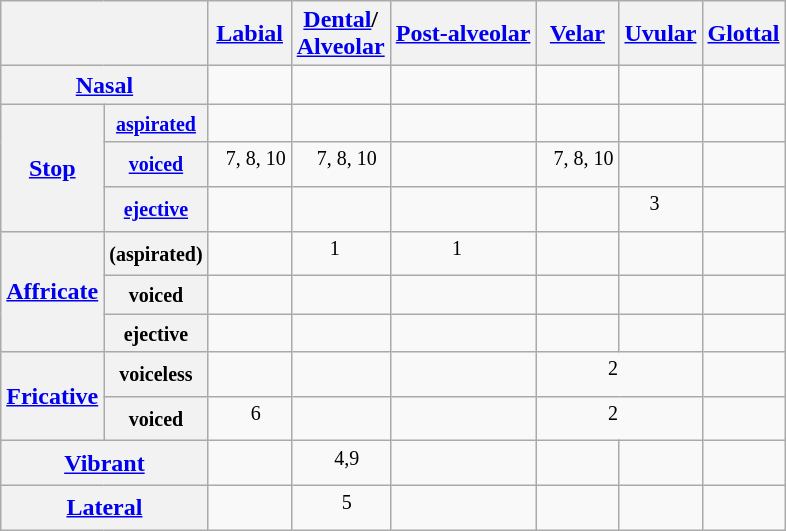<table class="wikitable">
<tr>
<th colspan="2"> </th>
<th><a href='#'>Labial</a></th>
<th><a href='#'>Dental</a>/<br><a href='#'>Alveolar</a></th>
<th><a href='#'>Post-alveolar</a></th>
<th><a href='#'>Velar</a></th>
<th><a href='#'>Uvular</a></th>
<th><a href='#'>Glottal</a></th>
</tr>
<tr style="text-align: center;">
<th colspan="2"><a href='#'>Nasal</a></th>
<td>   </td>
<td>   </td>
<td></td>
<td></td>
<td></td>
<td></td>
</tr>
<tr style="text-align: center;">
<th rowspan="3"><a href='#'>Stop</a></th>
<th><small><a href='#'>aspirated</a></small></th>
<td>   </td>
<td>   </td>
<td></td>
<td>   </td>
<td></td>
<td></td>
</tr>
<tr style="text-align: center;">
<th><small><a href='#'>voiced</a></small></th>
<td>   <sup>7, 8, 10</sup></td>
<td>   <sup>7, 8, 10</sup></td>
<td></td>
<td>   <sup>7, 8, 10</sup></td>
<td></td>
<td></td>
</tr>
<tr style="text-align: center;">
<th><small><a href='#'>ejective</a></small></th>
<td>   </td>
<td>   </td>
<td></td>
<td>   </td>
<td><sup>3</sup>   </td>
<td></td>
</tr>
<tr style="text-align: center;">
<th rowspan="3"><a href='#'>Affricate</a></th>
<th><small>(aspirated)</small></th>
<td></td>
<td><sup>1</sup>   </td>
<td><sup>1</sup>   </td>
<td></td>
<td></td>
<td></td>
</tr>
<tr style="text-align: center;">
<th><small>voiced</small></th>
<td></td>
<td>   </td>
<td>   </td>
<td></td>
<td></td>
<td></td>
</tr>
<tr style="text-align: center;">
<th><small>ejective</small></th>
<td></td>
<td>   </td>
<td>   </td>
<td></td>
<td></td>
<td></td>
</tr>
<tr style="text-align: center;">
<th rowspan="2"><a href='#'>Fricative</a></th>
<th><small>voiceless</small></th>
<td></td>
<td>   </td>
<td>   </td>
<td colspan="2"> <sup>2</sup>   </td>
<td>   </td>
</tr>
<tr style="text-align: center;">
<th><small>voiced </small></th>
<td>   <sup>6</sup></td>
<td>   </td>
<td>   </td>
<td colspan="2"> <sup>2</sup>   </td>
<td></td>
</tr>
<tr style="text-align: center;">
<th colspan="2"><a href='#'>Vibrant</a></th>
<td></td>
<td>   <sup>4,9</sup></td>
<td></td>
<td></td>
<td></td>
<td></td>
</tr>
<tr style="text-align: center;">
<th colspan="2"><a href='#'>Lateral</a></th>
<td></td>
<td>   <sup>5</sup></td>
<td></td>
<td></td>
<td></td>
<td></td>
</tr>
</table>
